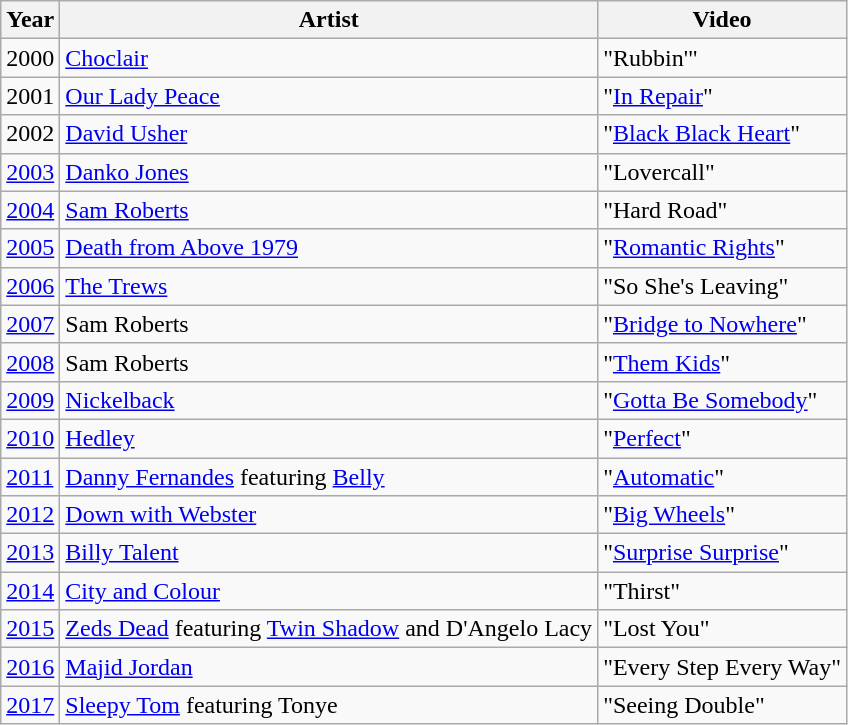<table class="wikitable">
<tr>
<th>Year</th>
<th>Artist</th>
<th>Video</th>
</tr>
<tr>
<td>2000</td>
<td><a href='#'>Choclair</a></td>
<td>"Rubbin'"</td>
</tr>
<tr>
<td>2001</td>
<td><a href='#'>Our Lady Peace</a></td>
<td>"<a href='#'>In Repair</a>"</td>
</tr>
<tr>
<td>2002</td>
<td><a href='#'>David Usher</a></td>
<td>"<a href='#'>Black Black Heart</a>"</td>
</tr>
<tr>
<td><a href='#'>2003</a></td>
<td><a href='#'>Danko Jones</a></td>
<td>"Lovercall"</td>
</tr>
<tr>
<td><a href='#'>2004</a></td>
<td><a href='#'>Sam Roberts</a></td>
<td>"Hard Road"</td>
</tr>
<tr>
<td><a href='#'>2005</a></td>
<td><a href='#'>Death from Above 1979</a></td>
<td>"<a href='#'>Romantic Rights</a>"</td>
</tr>
<tr>
<td><a href='#'>2006</a></td>
<td><a href='#'>The Trews</a></td>
<td>"So She's Leaving"</td>
</tr>
<tr>
<td><a href='#'>2007</a></td>
<td>Sam Roberts</td>
<td>"<a href='#'>Bridge to Nowhere</a>"</td>
</tr>
<tr>
<td><a href='#'>2008</a></td>
<td>Sam Roberts</td>
<td>"<a href='#'>Them Kids</a>"</td>
</tr>
<tr>
<td><a href='#'>2009</a></td>
<td><a href='#'>Nickelback</a></td>
<td>"<a href='#'>Gotta Be Somebody</a>"</td>
</tr>
<tr>
<td><a href='#'>2010</a></td>
<td><a href='#'>Hedley</a></td>
<td>"<a href='#'>Perfect</a>"</td>
</tr>
<tr>
<td><a href='#'>2011</a></td>
<td><a href='#'>Danny Fernandes</a> featuring <a href='#'>Belly</a></td>
<td>"<a href='#'>Automatic</a>"</td>
</tr>
<tr>
<td><a href='#'>2012</a></td>
<td><a href='#'>Down with Webster</a></td>
<td>"<a href='#'>Big Wheels</a>"</td>
</tr>
<tr>
<td><a href='#'>2013</a></td>
<td><a href='#'>Billy Talent</a></td>
<td>"<a href='#'>Surprise Surprise</a>"</td>
</tr>
<tr>
<td><a href='#'>2014</a></td>
<td><a href='#'>City and Colour</a></td>
<td>"Thirst"</td>
</tr>
<tr>
<td><a href='#'>2015</a></td>
<td><a href='#'>Zeds Dead</a> featuring <a href='#'>Twin Shadow</a> and D'Angelo Lacy</td>
<td>"Lost You"</td>
</tr>
<tr>
<td><a href='#'>2016</a></td>
<td><a href='#'>Majid Jordan</a></td>
<td>"Every Step Every Way"</td>
</tr>
<tr>
<td><a href='#'>2017</a></td>
<td><a href='#'>Sleepy Tom</a> featuring Tonye</td>
<td>"Seeing Double"</td>
</tr>
</table>
